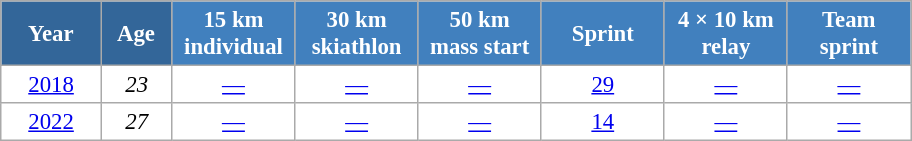<table class="wikitable" style="font-size:95%; text-align:center; border:grey solid 1px; border-collapse:collapse; background:#ffffff;">
<tr>
<th style="background-color:#369; color:white; width:60px;"> Year </th>
<th style="background-color:#369; color:white; width:40px;"> Age </th>
<th style="background-color:#4180be; color:white; width:75px;"> 15 km <br> individual </th>
<th style="background-color:#4180be; color:white; width:75px;"> 30 km <br> skiathlon </th>
<th style="background-color:#4180be; color:white; width:75px;"> 50 km <br> mass start </th>
<th style="background-color:#4180be; color:white; width:75px;"> Sprint </th>
<th style="background-color:#4180be; color:white; width:75px;"> 4 × 10 km <br> relay </th>
<th style="background-color:#4180be; color:white; width:75px;"> Team <br> sprint </th>
</tr>
<tr>
<td><a href='#'>2018</a></td>
<td><em>23</em></td>
<td><a href='#'>—</a></td>
<td><a href='#'>—</a></td>
<td><a href='#'>—</a></td>
<td><a href='#'>29</a></td>
<td><a href='#'>—</a></td>
<td><a href='#'>—</a></td>
</tr>
<tr>
<td><a href='#'>2022</a></td>
<td><em>27</em></td>
<td><a href='#'>—</a></td>
<td><a href='#'>—</a></td>
<td><a href='#'>—</a></td>
<td><a href='#'>14</a></td>
<td><a href='#'>—</a></td>
<td><a href='#'>—</a></td>
</tr>
</table>
